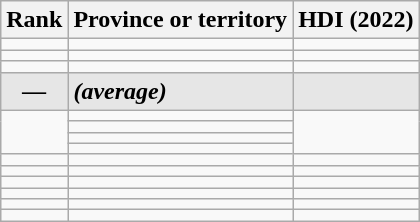<table class="wikitable sortable" style="text-align:left">
<tr>
<th>Rank</th>
<th>Province or territory</th>
<th>HDI (2022)</th>
</tr>
<tr>
<td></td>
<td></td>
<td></td>
</tr>
<tr>
<td></td>
<td></td>
<td></td>
</tr>
<tr>
<td></td>
<td></td>
<td></td>
</tr>
<tr style="background:#e6e6e6">
<td style="text-align:center;"><strong><em>—</em></strong></td>
<td><strong><em> (average)</em></strong></td>
<td></td>
</tr>
<tr>
<td rowspan="4"></td>
<td></td>
<td rowspan="4"></td>
</tr>
<tr>
<td></td>
</tr>
<tr>
<td></td>
</tr>
<tr>
<td></td>
</tr>
<tr>
<td></td>
<td></td>
<td></td>
</tr>
<tr>
<td></td>
<td></td>
<td></td>
</tr>
<tr>
<td></td>
<td></td>
<td></td>
</tr>
<tr>
<td></td>
<td></td>
<td></td>
</tr>
<tr>
<td></td>
<td></td>
<td></td>
</tr>
<tr>
<td></td>
<td></td>
<td></td>
</tr>
</table>
